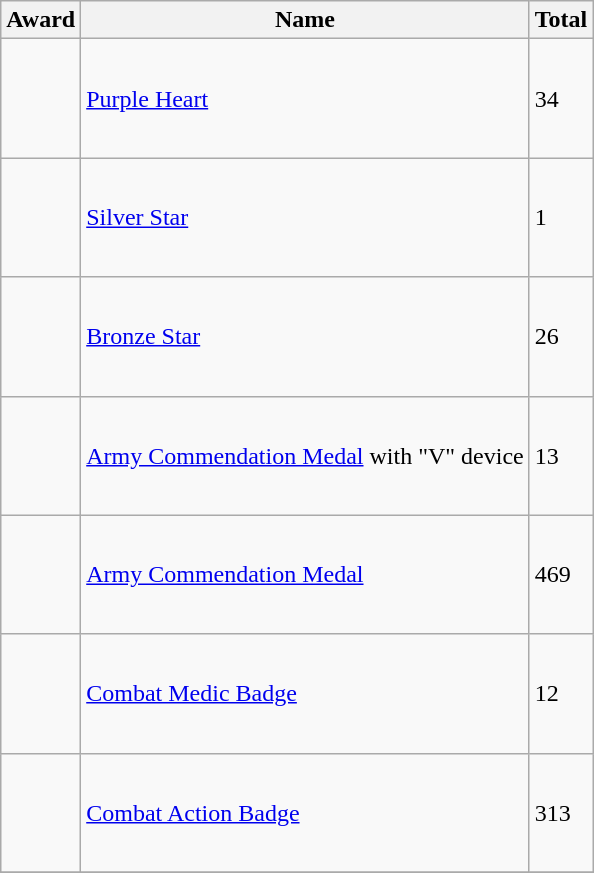<table class="wikitable">
<tr>
<th>Award</th>
<th>Name</th>
<th>Total</th>
</tr>
<tr>
<td style="height: 4.5em"></td>
<td><a href='#'>Purple Heart</a></td>
<td>34</td>
</tr>
<tr>
<td style="height: 4.5em"></td>
<td><a href='#'>Silver Star</a></td>
<td>1</td>
</tr>
<tr>
<td style="height: 4.5em"></td>
<td><a href='#'>Bronze Star</a></td>
<td>26</td>
</tr>
<tr>
<td style="height: 4.5em"></td>
<td><a href='#'>Army Commendation Medal</a> with "V" device</td>
<td>13</td>
</tr>
<tr>
<td style="height: 4.5em"></td>
<td><a href='#'>Army Commendation Medal</a></td>
<td>469</td>
</tr>
<tr>
<td style="height: 4.5em"></td>
<td><a href='#'>Combat Medic Badge</a></td>
<td>12</td>
</tr>
<tr>
<td style="height: 4.5em"></td>
<td><a href='#'>Combat Action Badge</a></td>
<td>313</td>
</tr>
<tr>
</tr>
</table>
